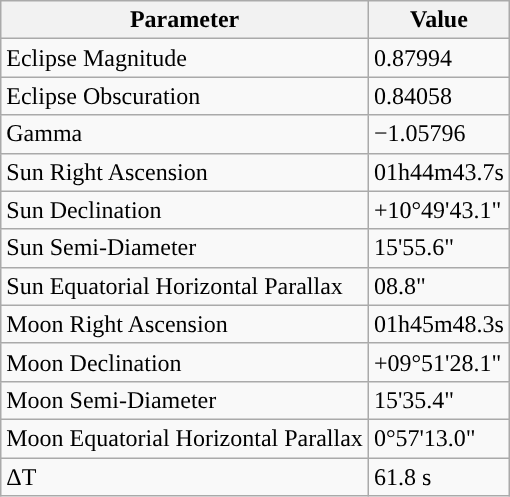<table class="wikitable">
<tr>
<th>Parameter</th>
<th>Value</th>
</tr>
<tr>
<td>Eclipse Magnitude</td>
<td>0.87994</td>
</tr>
<tr>
<td>Eclipse Obscuration</td>
<td>0.84058</td>
</tr>
<tr>
<td>Gamma</td>
<td>−1.05796</td>
</tr>
<tr>
<td>Sun Right Ascension</td>
<td>01h44m43.7s</td>
</tr>
<tr>
<td>Sun Declination</td>
<td>+10°49'43.1"</td>
</tr>
<tr>
<td>Sun Semi-Diameter</td>
<td>15'55.6"</td>
</tr>
<tr>
<td>Sun Equatorial Horizontal Parallax</td>
<td>08.8"</td>
</tr>
<tr>
<td>Moon Right Ascension</td>
<td>01h45m48.3s</td>
</tr>
<tr>
<td>Moon Declination</td>
<td>+09°51'28.1"</td>
</tr>
<tr>
<td>Moon Semi-Diameter</td>
<td>15'35.4"</td>
</tr>
<tr>
<td>Moon Equatorial Horizontal Parallax</td>
<td>0°57'13.0"</td>
</tr>
<tr>
<td>ΔT</td>
<td>61.8 s</td>
</tr>
</table>
